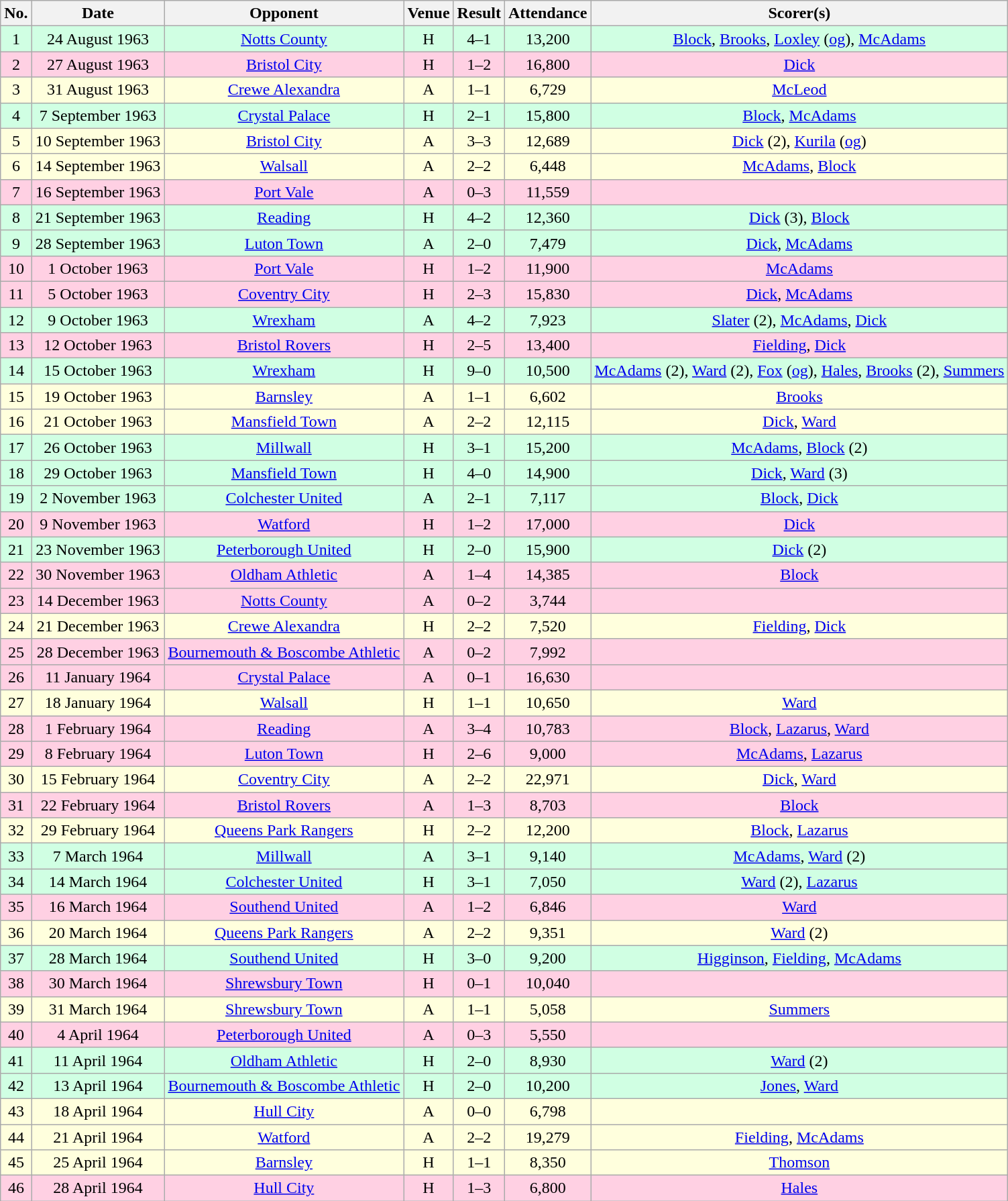<table class="wikitable sortable" style="text-align:center;">
<tr>
<th>No.</th>
<th>Date</th>
<th>Opponent</th>
<th>Venue</th>
<th>Result</th>
<th>Attendance</th>
<th>Scorer(s)</th>
</tr>
<tr style="background:#d0ffe3;">
<td>1</td>
<td>24 August 1963</td>
<td><a href='#'>Notts County</a></td>
<td>H</td>
<td>4–1</td>
<td>13,200</td>
<td><a href='#'>Block</a>, <a href='#'>Brooks</a>, <a href='#'>Loxley</a> (<a href='#'>og</a>), <a href='#'>McAdams</a></td>
</tr>
<tr style="background:#ffd0e3;">
<td>2</td>
<td>27 August 1963</td>
<td><a href='#'>Bristol City</a></td>
<td>H</td>
<td>1–2</td>
<td>16,800</td>
<td><a href='#'>Dick</a></td>
</tr>
<tr style="background:#ffd;">
<td>3</td>
<td>31 August 1963</td>
<td><a href='#'>Crewe Alexandra</a></td>
<td>A</td>
<td>1–1</td>
<td>6,729</td>
<td><a href='#'>McLeod</a></td>
</tr>
<tr style="background:#d0ffe3;">
<td>4</td>
<td>7 September 1963</td>
<td><a href='#'>Crystal Palace</a></td>
<td>H</td>
<td>2–1</td>
<td>15,800</td>
<td><a href='#'>Block</a>, <a href='#'>McAdams</a></td>
</tr>
<tr style="background:#ffd;">
<td>5</td>
<td>10 September 1963</td>
<td><a href='#'>Bristol City</a></td>
<td>A</td>
<td>3–3</td>
<td>12,689</td>
<td><a href='#'>Dick</a> (2), <a href='#'>Kurila</a> (<a href='#'>og</a>)</td>
</tr>
<tr style="background:#ffd;">
<td>6</td>
<td>14 September 1963</td>
<td><a href='#'>Walsall</a></td>
<td>A</td>
<td>2–2</td>
<td>6,448</td>
<td><a href='#'>McAdams</a>, <a href='#'>Block</a></td>
</tr>
<tr style="background:#ffd0e3;">
<td>7</td>
<td>16 September 1963</td>
<td><a href='#'>Port Vale</a></td>
<td>A</td>
<td>0–3</td>
<td>11,559</td>
<td></td>
</tr>
<tr style="background:#d0ffe3;">
<td>8</td>
<td>21 September 1963</td>
<td><a href='#'>Reading</a></td>
<td>H</td>
<td>4–2</td>
<td>12,360</td>
<td><a href='#'>Dick</a> (3), <a href='#'>Block</a></td>
</tr>
<tr style="background:#d0ffe3;">
<td>9</td>
<td>28 September 1963</td>
<td><a href='#'>Luton Town</a></td>
<td>A</td>
<td>2–0</td>
<td>7,479</td>
<td><a href='#'>Dick</a>, <a href='#'>McAdams</a></td>
</tr>
<tr style="background:#ffd0e3;">
<td>10</td>
<td>1 October 1963</td>
<td><a href='#'>Port Vale</a></td>
<td>H</td>
<td>1–2</td>
<td>11,900</td>
<td><a href='#'>McAdams</a></td>
</tr>
<tr style="background:#ffd0e3;">
<td>11</td>
<td>5 October 1963</td>
<td><a href='#'>Coventry City</a></td>
<td>H</td>
<td>2–3</td>
<td>15,830</td>
<td><a href='#'>Dick</a>, <a href='#'>McAdams</a></td>
</tr>
<tr style="background:#d0ffe3;">
<td>12</td>
<td>9 October 1963</td>
<td><a href='#'>Wrexham</a></td>
<td>A</td>
<td>4–2</td>
<td>7,923</td>
<td><a href='#'>Slater</a> (2), <a href='#'>McAdams</a>, <a href='#'>Dick</a></td>
</tr>
<tr style="background:#ffd0e3;">
<td>13</td>
<td>12 October 1963</td>
<td><a href='#'>Bristol Rovers</a></td>
<td>H</td>
<td>2–5</td>
<td>13,400</td>
<td><a href='#'>Fielding</a>, <a href='#'>Dick</a></td>
</tr>
<tr style="background:#d0ffe3;">
<td>14</td>
<td>15 October 1963</td>
<td><a href='#'>Wrexham</a></td>
<td>H</td>
<td>9–0</td>
<td>10,500</td>
<td><a href='#'>McAdams</a> (2), <a href='#'>Ward</a> (2), <a href='#'>Fox</a> (<a href='#'>og</a>), <a href='#'>Hales</a>, <a href='#'>Brooks</a> (2), <a href='#'>Summers</a></td>
</tr>
<tr style="background:#ffd;">
<td>15</td>
<td>19 October 1963</td>
<td><a href='#'>Barnsley</a></td>
<td>A</td>
<td>1–1</td>
<td>6,602</td>
<td><a href='#'>Brooks</a></td>
</tr>
<tr style="background:#ffd;">
<td>16</td>
<td>21 October 1963</td>
<td><a href='#'>Mansfield Town</a></td>
<td>A</td>
<td>2–2</td>
<td>12,115</td>
<td><a href='#'>Dick</a>, <a href='#'>Ward</a></td>
</tr>
<tr style="background:#d0ffe3;">
<td>17</td>
<td>26 October 1963</td>
<td><a href='#'>Millwall</a></td>
<td>H</td>
<td>3–1</td>
<td>15,200</td>
<td><a href='#'>McAdams</a>, <a href='#'>Block</a> (2)</td>
</tr>
<tr style="background:#d0ffe3;">
<td>18</td>
<td>29 October 1963</td>
<td><a href='#'>Mansfield Town</a></td>
<td>H</td>
<td>4–0</td>
<td>14,900</td>
<td><a href='#'>Dick</a>, <a href='#'>Ward</a> (3)</td>
</tr>
<tr style="background:#d0ffe3;">
<td>19</td>
<td>2 November 1963</td>
<td><a href='#'>Colchester United</a></td>
<td>A</td>
<td>2–1</td>
<td>7,117</td>
<td><a href='#'>Block</a>, <a href='#'>Dick</a></td>
</tr>
<tr style="background:#ffd0e3;">
<td>20</td>
<td>9 November 1963</td>
<td><a href='#'>Watford</a></td>
<td>H</td>
<td>1–2</td>
<td>17,000</td>
<td><a href='#'>Dick</a></td>
</tr>
<tr style="background:#d0ffe3;">
<td>21</td>
<td>23 November 1963</td>
<td><a href='#'>Peterborough United</a></td>
<td>H</td>
<td>2–0</td>
<td>15,900</td>
<td><a href='#'>Dick</a> (2)</td>
</tr>
<tr style="background:#ffd0e3;">
<td>22</td>
<td>30 November 1963</td>
<td><a href='#'>Oldham Athletic</a></td>
<td>A</td>
<td>1–4</td>
<td>14,385</td>
<td><a href='#'>Block</a></td>
</tr>
<tr style="background:#ffd0e3;">
<td>23</td>
<td>14 December 1963</td>
<td><a href='#'>Notts County</a></td>
<td>A</td>
<td>0–2</td>
<td>3,744</td>
<td></td>
</tr>
<tr style="background:#ffd;">
<td>24</td>
<td>21 December 1963</td>
<td><a href='#'>Crewe Alexandra</a></td>
<td>H</td>
<td>2–2</td>
<td>7,520</td>
<td><a href='#'>Fielding</a>, <a href='#'>Dick</a></td>
</tr>
<tr style="background:#ffd0e3;">
<td>25</td>
<td>28 December 1963</td>
<td><a href='#'>Bournemouth & Boscombe Athletic</a></td>
<td>A</td>
<td>0–2</td>
<td>7,992</td>
<td></td>
</tr>
<tr style="background:#ffd0e3;">
<td>26</td>
<td>11 January 1964</td>
<td><a href='#'>Crystal Palace</a></td>
<td>A</td>
<td>0–1</td>
<td>16,630</td>
<td></td>
</tr>
<tr style="background:#ffd;">
<td>27</td>
<td>18 January 1964</td>
<td><a href='#'>Walsall</a></td>
<td>H</td>
<td>1–1</td>
<td>10,650</td>
<td><a href='#'>Ward</a></td>
</tr>
<tr style="background:#ffd0e3;">
<td>28</td>
<td>1 February 1964</td>
<td><a href='#'>Reading</a></td>
<td>A</td>
<td>3–4</td>
<td>10,783</td>
<td><a href='#'>Block</a>, <a href='#'>Lazarus</a>, <a href='#'>Ward</a></td>
</tr>
<tr style="background:#ffd0e3;">
<td>29</td>
<td>8 February 1964</td>
<td><a href='#'>Luton Town</a></td>
<td>H</td>
<td>2–6</td>
<td>9,000</td>
<td><a href='#'>McAdams</a>, <a href='#'>Lazarus</a></td>
</tr>
<tr style="background:#ffd;">
<td>30</td>
<td>15 February 1964</td>
<td><a href='#'>Coventry City</a></td>
<td>A</td>
<td>2–2</td>
<td>22,971</td>
<td><a href='#'>Dick</a>, <a href='#'>Ward</a></td>
</tr>
<tr style="background:#ffd0e3;">
<td>31</td>
<td>22 February 1964</td>
<td><a href='#'>Bristol Rovers</a></td>
<td>A</td>
<td>1–3</td>
<td>8,703</td>
<td><a href='#'>Block</a></td>
</tr>
<tr style="background:#ffd;">
<td>32</td>
<td>29 February 1964</td>
<td><a href='#'>Queens Park Rangers</a></td>
<td>H</td>
<td>2–2</td>
<td>12,200</td>
<td><a href='#'>Block</a>, <a href='#'>Lazarus</a></td>
</tr>
<tr style="background:#d0ffe3;">
<td>33</td>
<td>7 March 1964</td>
<td><a href='#'>Millwall</a></td>
<td>A</td>
<td>3–1</td>
<td>9,140</td>
<td><a href='#'>McAdams</a>, <a href='#'>Ward</a> (2)</td>
</tr>
<tr style="background:#d0ffe3;">
<td>34</td>
<td>14 March 1964</td>
<td><a href='#'>Colchester United</a></td>
<td>H</td>
<td>3–1</td>
<td>7,050</td>
<td><a href='#'>Ward</a> (2), <a href='#'>Lazarus</a></td>
</tr>
<tr style="background:#ffd0e3;">
<td>35</td>
<td>16 March 1964</td>
<td><a href='#'>Southend United</a></td>
<td>A</td>
<td>1–2</td>
<td>6,846</td>
<td><a href='#'>Ward</a></td>
</tr>
<tr style="background:#ffd;">
<td>36</td>
<td>20 March 1964</td>
<td><a href='#'>Queens Park Rangers</a></td>
<td>A</td>
<td>2–2</td>
<td>9,351</td>
<td><a href='#'>Ward</a> (2)</td>
</tr>
<tr style="background:#d0ffe3;">
<td>37</td>
<td>28 March 1964</td>
<td><a href='#'>Southend United</a></td>
<td>H</td>
<td>3–0</td>
<td>9,200</td>
<td><a href='#'>Higginson</a>, <a href='#'>Fielding</a>, <a href='#'>McAdams</a></td>
</tr>
<tr style="background:#ffd0e3;">
<td>38</td>
<td>30 March 1964</td>
<td><a href='#'>Shrewsbury Town</a></td>
<td>H</td>
<td>0–1</td>
<td>10,040</td>
<td></td>
</tr>
<tr style="background:#ffd;">
<td>39</td>
<td>31 March 1964</td>
<td><a href='#'>Shrewsbury Town</a></td>
<td>A</td>
<td>1–1</td>
<td>5,058</td>
<td><a href='#'>Summers</a></td>
</tr>
<tr style="background:#ffd0e3;">
<td>40</td>
<td>4 April 1964</td>
<td><a href='#'>Peterborough United</a></td>
<td>A</td>
<td>0–3</td>
<td>5,550</td>
<td></td>
</tr>
<tr style="background:#d0ffe3;">
<td>41</td>
<td>11 April 1964</td>
<td><a href='#'>Oldham Athletic</a></td>
<td>H</td>
<td>2–0</td>
<td>8,930</td>
<td><a href='#'>Ward</a> (2)</td>
</tr>
<tr style="background:#d0ffe3;">
<td>42</td>
<td>13 April 1964</td>
<td><a href='#'>Bournemouth & Boscombe Athletic</a></td>
<td>H</td>
<td>2–0</td>
<td>10,200</td>
<td><a href='#'>Jones</a>, <a href='#'>Ward</a></td>
</tr>
<tr style="background:#ffd;">
<td>43</td>
<td>18 April 1964</td>
<td><a href='#'>Hull City</a></td>
<td>A</td>
<td>0–0</td>
<td>6,798</td>
<td></td>
</tr>
<tr style="background:#ffd;">
<td>44</td>
<td>21 April 1964</td>
<td><a href='#'>Watford</a></td>
<td>A</td>
<td>2–2</td>
<td>19,279</td>
<td><a href='#'>Fielding</a>, <a href='#'>McAdams</a></td>
</tr>
<tr style="background:#ffd;">
<td>45</td>
<td>25 April 1964</td>
<td><a href='#'>Barnsley</a></td>
<td>H</td>
<td>1–1</td>
<td>8,350</td>
<td><a href='#'>Thomson</a></td>
</tr>
<tr style="background:#ffd0e3;">
<td>46</td>
<td>28 April 1964</td>
<td><a href='#'>Hull City</a></td>
<td>H</td>
<td>1–3</td>
<td>6,800</td>
<td><a href='#'>Hales</a></td>
</tr>
</table>
